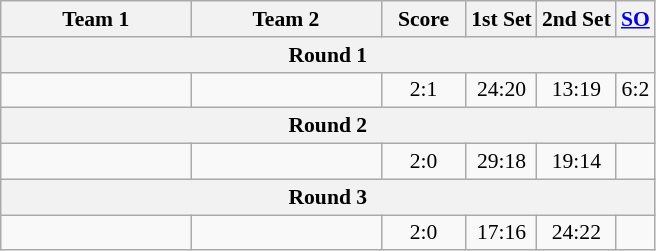<table class="wikitable" style="text-align: center; font-size:90% ">
<tr>
<th align="right" width="120">Team 1</th>
<th align="left" width="120">Team 2</th>
<th width="50">Score</th>
<th>1st Set</th>
<th>2nd Set</th>
<th><a href='#'>SO</a></th>
</tr>
<tr>
<th colspan="6">Round 1</th>
</tr>
<tr>
<td align="right"></td>
<td align="left"></td>
<td align="center">2:1</td>
<td>24:20</td>
<td>13:19</td>
<td>6:2</td>
</tr>
<tr>
<th colspan="6">Round 2</th>
</tr>
<tr>
<td align="right"></td>
<td align="left"></td>
<td align="center">2:0</td>
<td>29:18</td>
<td>19:14</td>
<td></td>
</tr>
<tr>
<th colspan="6">Round 3</th>
</tr>
<tr>
<td align="right"></td>
<td align="left"></td>
<td align="center">2:0</td>
<td>17:16</td>
<td>24:22</td>
<td></td>
</tr>
</table>
